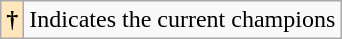<table class="wikitable">
<tr>
<th style="background-color: #ffe6bd">†</th>
<td>Indicates the current champions</td>
</tr>
</table>
